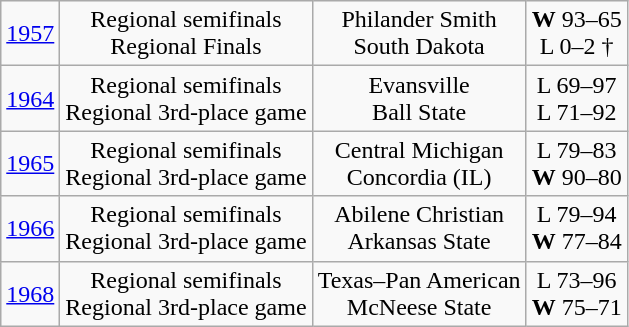<table class="wikitable">
<tr align="center">
<td><a href='#'>1957</a></td>
<td>Regional semifinals<br>Regional Finals</td>
<td>Philander Smith<br>South Dakota</td>
<td><strong>W</strong> 93–65<br>L 0–2 †</td>
</tr>
<tr align="center">
<td><a href='#'>1964</a></td>
<td>Regional semifinals<br>Regional 3rd-place game</td>
<td>Evansville<br>Ball State</td>
<td>L 69–97<br>L 71–92</td>
</tr>
<tr align="center">
<td><a href='#'>1965</a></td>
<td>Regional semifinals<br>Regional 3rd-place game</td>
<td>Central Michigan<br>Concordia (IL)</td>
<td>L 79–83<br><strong>W</strong> 90–80</td>
</tr>
<tr align="center">
<td><a href='#'>1966</a></td>
<td>Regional semifinals<br>Regional 3rd-place game</td>
<td>Abilene Christian<br>Arkansas State</td>
<td>L 79–94<br><strong>W</strong> 77–84</td>
</tr>
<tr align="center">
<td><a href='#'>1968</a></td>
<td>Regional semifinals<br>Regional 3rd-place game</td>
<td>Texas–Pan American<br>McNeese State</td>
<td>L 73–96<br><strong>W</strong> 75–71</td>
</tr>
</table>
